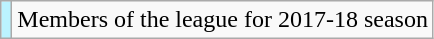<table class="wikitable">
<tr>
<td style="background-color:#BBF3FF"></td>
<td>Members of the league for 2017-18 season</td>
</tr>
</table>
